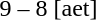<table style="text-align:center">
<tr>
<th width=200></th>
<th width=100></th>
<th width=200></th>
</tr>
<tr>
<td align=right><strong></strong></td>
<td>9 – 8 [aet]</td>
<td align=left></td>
</tr>
</table>
